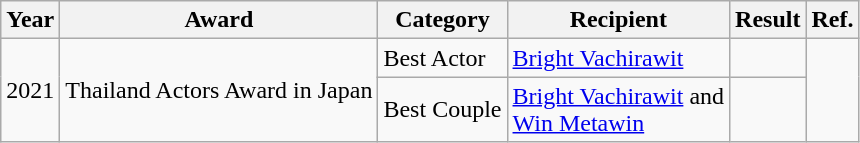<table class="wikitable">
<tr>
<th>Year</th>
<th>Award</th>
<th>Category</th>
<th>Recipient</th>
<th>Result</th>
<th>Ref.</th>
</tr>
<tr>
<td rowspan=2>2021</td>
<td rowspan=2>Thailand Actors Award in Japan</td>
<td>Best Actor</td>
<td><a href='#'>Bright Vachirawit</a></td>
<td></td>
<td rowspan=2 style="text-align:center"></td>
</tr>
<tr>
<td>Best Couple</td>
<td><a href='#'>Bright Vachirawit</a> and <br><a href='#'>Win Metawin</a></td>
<td></td>
</tr>
</table>
